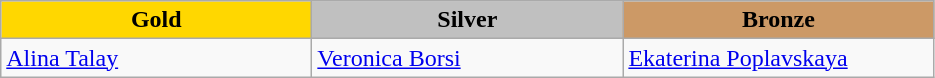<table class="wikitable" style="text-align:left">
<tr align="center">
<td width=200 bgcolor=gold><strong>Gold</strong></td>
<td width=200 bgcolor=silver><strong>Silver</strong></td>
<td width=200 bgcolor=CC9966><strong>Bronze</strong></td>
</tr>
<tr>
<td><a href='#'>Alina Talay</a><br><em></em></td>
<td><a href='#'>Veronica Borsi</a><br><em></em></td>
<td><a href='#'>Ekaterina Poplavskaya</a><br><em></em></td>
</tr>
</table>
